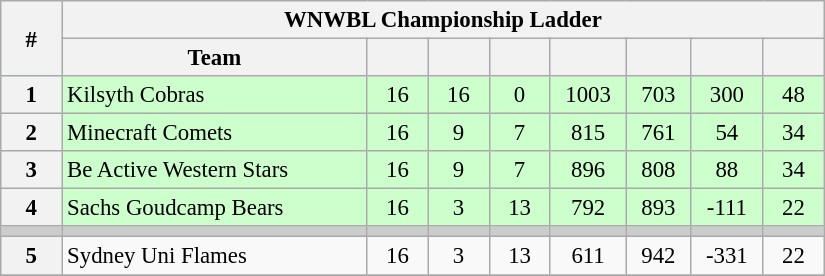<table class="wikitable" width="43.5%" style="font-size:95%; text-align:center">
<tr>
<th width="5%" rowspan=2>#</th>
<th colspan="8" align="center"><strong>WNWBL Championship Ladder</strong></th>
</tr>
<tr>
<th width="25%">Team</th>
<th width="5%"></th>
<th width="5%"></th>
<th width="5%"></th>
<th width="5%"></th>
<th width="5%"></th>
<th width="5%"></th>
<th width="5%"></th>
</tr>
<tr style="background-color:#CCFFCC">
<th>1</th>
<td style="text-align:left;">Kilsyth Cobras</td>
<td>16</td>
<td>16</td>
<td>0</td>
<td>1003</td>
<td>703</td>
<td>300</td>
<td>48</td>
</tr>
<tr style="background-color:#CCFFCC">
<th>2</th>
<td style="text-align:left;">Minecraft Comets</td>
<td>16</td>
<td>9</td>
<td>7</td>
<td>815</td>
<td>761</td>
<td>54</td>
<td>34</td>
</tr>
<tr style="background-color:#CCFFCC">
<th>3</th>
<td style="text-align:left;">Be Active Western Stars</td>
<td>16</td>
<td>9</td>
<td>7</td>
<td>896</td>
<td>808</td>
<td>88</td>
<td>34</td>
</tr>
<tr style="background-color:#CCFFCC">
<th>4</th>
<td style="text-align:left;">Sachs Goudcamp Bears</td>
<td>16</td>
<td>3</td>
<td>13</td>
<td>792</td>
<td>893</td>
<td>-111</td>
<td>22</td>
</tr>
<tr style="background-color:#cccccc;">
<td></td>
<td></td>
<td></td>
<td></td>
<td></td>
<td></td>
<td></td>
<td></td>
<td></td>
</tr>
<tr>
<th>5</th>
<td style="text-align:left;">Sydney Uni Flames</td>
<td>16</td>
<td>3</td>
<td>13</td>
<td>611</td>
<td>942</td>
<td>-331</td>
<td>22</td>
</tr>
<tr>
</tr>
</table>
